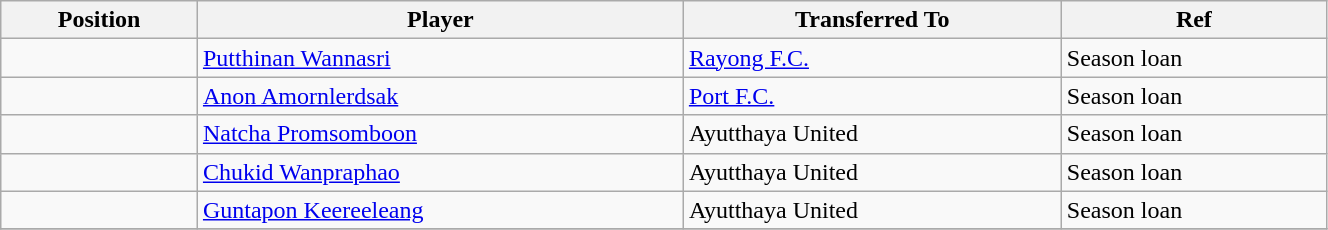<table class="wikitable sortable" style="width:70%; text-align:center; font-size:100%; text-align:left;">
<tr>
<th>Position</th>
<th>Player</th>
<th>Transferred To</th>
<th>Ref</th>
</tr>
<tr>
<td></td>
<td> <a href='#'>Putthinan Wannasri</a></td>
<td> <a href='#'>Rayong F.C.</a></td>
<td>Season loan</td>
</tr>
<tr>
<td></td>
<td> <a href='#'>Anon Amornlerdsak</a></td>
<td> <a href='#'>Port F.C.</a></td>
<td>Season loan</td>
</tr>
<tr>
<td></td>
<td> <a href='#'>Natcha Promsomboon</a></td>
<td> Ayutthaya United</td>
<td>Season loan</td>
</tr>
<tr>
<td></td>
<td> <a href='#'>Chukid Wanpraphao</a></td>
<td> Ayutthaya United</td>
<td>Season loan</td>
</tr>
<tr>
<td></td>
<td> <a href='#'>Guntapon Keereeleang</a></td>
<td> Ayutthaya United</td>
<td>Season loan</td>
</tr>
<tr>
</tr>
</table>
